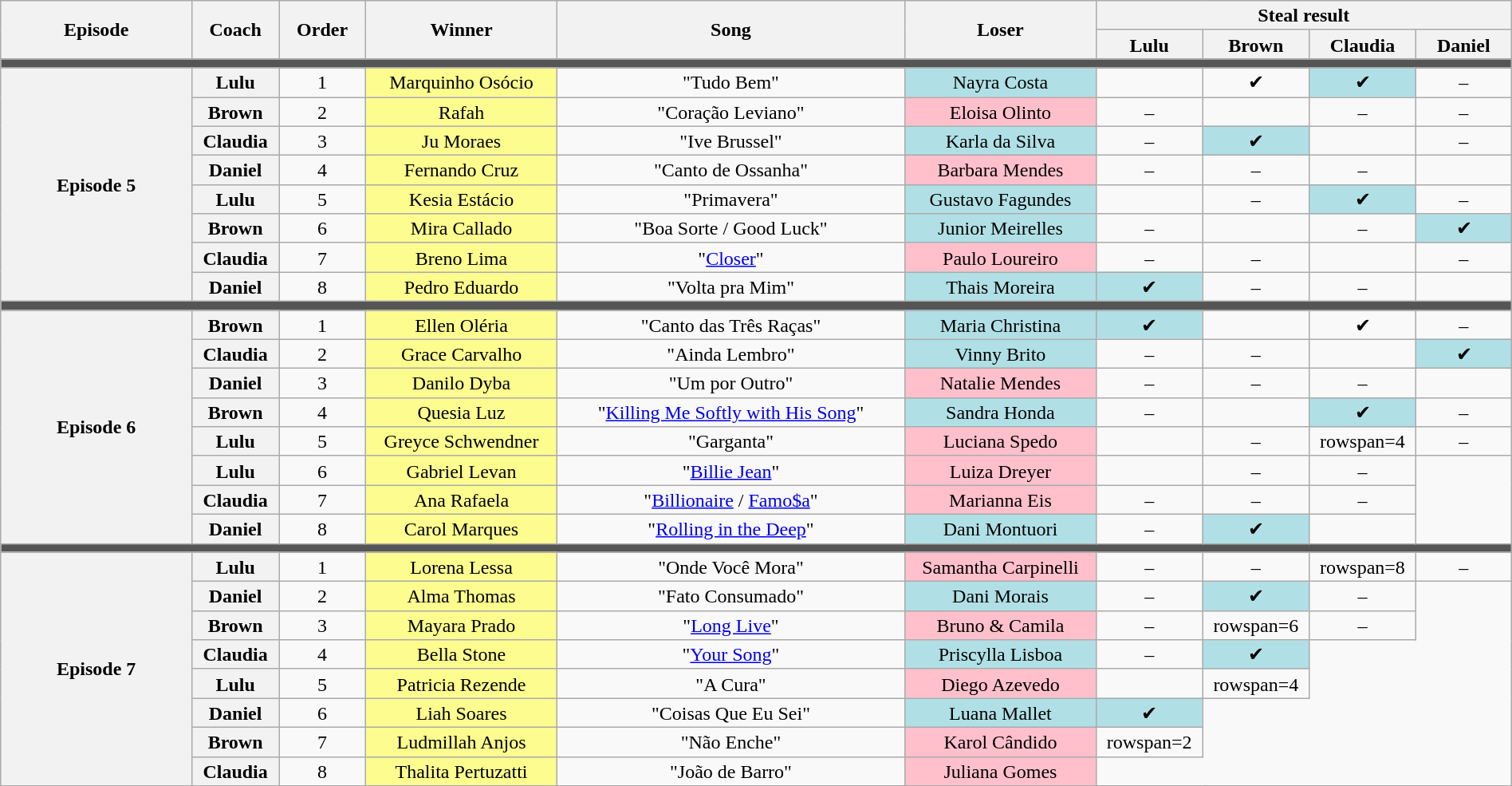<table class="wikitable" style="text-align:center; line-height:17px; width:100%;">
<tr>
<th scope="col" rowspan=2 width="11%">Episode</th>
<th scope="col" rowspan=2 width="05%">Coach</th>
<th scope="col" rowspan=2 width="05%">Order</th>
<th scope="col" rowspan=2 width="11%">Winner</th>
<th scope="col" rowspan=2 width="20%">Song</th>
<th scope="col" rowspan=2 width="11%">Loser</th>
<th scope="col" colspan=4 width="22%">Steal result</th>
</tr>
<tr>
<th width="5.5%">Lulu</th>
<th width="5.5%">Brown</th>
<th width="5.5%">Claudia</th>
<th width="5.5%">Daniel</th>
</tr>
<tr>
<td colspan=10 bgcolor="555555"></td>
</tr>
<tr>
<th rowspan=8>Episode 5<br></th>
<th>Lulu</th>
<td>1</td>
<td bgcolor="FDFC8F">Marquinho Osócio</td>
<td>"Tudo Bem"</td>
<td bgcolor="B0E0E6">Nayra Costa</td>
<td></td>
<td>✔</td>
<td bgcolor="B0E0E6">✔</td>
<td>–</td>
</tr>
<tr>
<th>Brown</th>
<td>2</td>
<td bgcolor="FDFC8F">Rafah</td>
<td>"Coração Leviano"</td>
<td bgcolor="FFC0CB">Eloisa Olinto</td>
<td>–</td>
<td></td>
<td>–</td>
<td>–</td>
</tr>
<tr>
<th>Claudia</th>
<td>3</td>
<td bgcolor="FDFC8F">Ju Moraes</td>
<td>"Ive Brussel"</td>
<td bgcolor="B0E0E6">Karla da Silva</td>
<td>–</td>
<td bgcolor="B0E0E6">✔</td>
<td></td>
<td>–</td>
</tr>
<tr>
<th>Daniel</th>
<td>4</td>
<td bgcolor="FDFC8F">Fernando Cruz</td>
<td>"Canto de Ossanha"</td>
<td bgcolor="FFC0CB">Barbara Mendes</td>
<td>–</td>
<td>–</td>
<td>–</td>
<td></td>
</tr>
<tr>
<th>Lulu</th>
<td>5</td>
<td bgcolor="FDFC8F">Kesia Estácio</td>
<td>"Primavera"</td>
<td bgcolor="B0E0E6">Gustavo Fagundes</td>
<td></td>
<td>–</td>
<td bgcolor="B0E0E6">✔</td>
<td>–</td>
</tr>
<tr>
<th>Brown</th>
<td>6</td>
<td bgcolor="FDFC8F">Mira Callado</td>
<td>"Boa Sorte / Good Luck"</td>
<td bgcolor="B0E0E6">Junior Meirelles</td>
<td>–</td>
<td></td>
<td>–</td>
<td bgcolor="B0E0E6">✔</td>
</tr>
<tr>
<th>Claudia</th>
<td>7</td>
<td bgcolor="FDFC8F">Breno Lima</td>
<td>"<a href='#'>Closer</a>"</td>
<td bgcolor="FFC0CB">Paulo Loureiro</td>
<td>–</td>
<td>–</td>
<td></td>
<td>–</td>
</tr>
<tr>
<th>Daniel</th>
<td>8</td>
<td bgcolor="FDFC8F">Pedro Eduardo</td>
<td>"Volta pra Mim"</td>
<td bgcolor="B0E0E6">Thais Moreira</td>
<td bgcolor="B0E0E6">✔</td>
<td>–</td>
<td>–</td>
<td></td>
</tr>
<tr>
<td colspan=10 bgcolor="555555"></td>
</tr>
<tr>
<th rowspan=8>Episode 6<br></th>
<th>Brown</th>
<td>1</td>
<td bgcolor="FDFC8F">Ellen Oléria</td>
<td>"Canto das Três Raças"</td>
<td bgcolor="B0E0E6">Maria Christina</td>
<td bgcolor="B0E0E6">✔</td>
<td></td>
<td>✔</td>
<td>–</td>
</tr>
<tr>
<th>Claudia</th>
<td>2</td>
<td bgcolor="FDFC8F">Grace Carvalho</td>
<td>"Ainda Lembro"</td>
<td bgcolor="B0E0E6">Vinny Brito</td>
<td>–</td>
<td>–</td>
<td></td>
<td bgcolor="B0E0E6">✔</td>
</tr>
<tr>
<th>Daniel</th>
<td>3</td>
<td bgcolor="FDFC8F">Danilo Dyba</td>
<td>"Um por Outro"</td>
<td bgcolor="FFC0CB">Natalie Mendes</td>
<td>–</td>
<td>–</td>
<td>–</td>
<td></td>
</tr>
<tr>
<th>Brown</th>
<td>4</td>
<td bgcolor="FDFC8F">Quesia Luz</td>
<td>"<a href='#'>Killing Me Softly with His Song</a>"</td>
<td bgcolor="B0E0E6">Sandra Honda</td>
<td>–</td>
<td></td>
<td bgcolor="B0E0E6">✔</td>
<td>–</td>
</tr>
<tr>
<th>Lulu</th>
<td>5</td>
<td bgcolor="FDFC8F">Greyce Schwendner</td>
<td>"Garganta"</td>
<td bgcolor="FFC0CB">Luciana Spedo</td>
<td></td>
<td>–</td>
<td>rowspan=4 </td>
<td>–</td>
</tr>
<tr>
<th>Lulu</th>
<td>6</td>
<td bgcolor="FDFC8F">Gabriel Levan</td>
<td>"<a href='#'>Billie Jean</a>"</td>
<td bgcolor="FFC0CB">Luiza Dreyer</td>
<td></td>
<td>–</td>
<td>–</td>
</tr>
<tr>
<th>Claudia</th>
<td>7</td>
<td bgcolor="FDFC8F">Ana Rafaela</td>
<td>"<a href='#'>Billionaire</a> / <a href='#'>Famo$a</a>"</td>
<td bgcolor="FFC0CB">Marianna Eis</td>
<td>–</td>
<td>–</td>
<td>–</td>
</tr>
<tr>
<th>Daniel</th>
<td>8</td>
<td bgcolor="FDFC8F">Carol Marques</td>
<td>"<a href='#'>Rolling in the Deep</a>"</td>
<td bgcolor="B0E0E6">Dani Montuori</td>
<td>–</td>
<td bgcolor="B0E0E6">✔</td>
<td></td>
</tr>
<tr>
<td colspan=10 bgcolor="555555"></td>
</tr>
<tr>
<th rowspan=8>Episode 7<br></th>
<th>Lulu</th>
<td>1</td>
<td bgcolor="FDFC8F">Lorena Lessa</td>
<td>"Onde Você Mora"</td>
<td bgcolor="FFC0CB">Samantha Carpinelli</td>
<td>–</td>
<td>–</td>
<td>rowspan=8 </td>
<td>–</td>
</tr>
<tr>
<th>Daniel</th>
<td>2</td>
<td bgcolor="FDFC8F">Alma Thomas</td>
<td>"Fato Consumado"</td>
<td bgcolor="B0E0E6">Dani Morais</td>
<td>–</td>
<td bgcolor="B0E0E6">✔</td>
<td>–</td>
</tr>
<tr>
<th>Brown</th>
<td>3</td>
<td bgcolor="FDFC8F">Mayara Prado</td>
<td>"<a href='#'>Long Live</a>"</td>
<td bgcolor="FFC0CB">Bruno & Camila</td>
<td>–</td>
<td>rowspan=6 </td>
<td>–</td>
</tr>
<tr>
<th>Claudia</th>
<td>4</td>
<td bgcolor="FDFC8F">Bella Stone</td>
<td>"<a href='#'>Your Song</a>"</td>
<td bgcolor="B0E0E6">Priscylla Lisboa</td>
<td>–</td>
<td bgcolor="B0E0E6">✔</td>
</tr>
<tr>
<th>Lulu</th>
<td>5</td>
<td bgcolor="FDFC8F">Patricia Rezende</td>
<td>"A Cura"</td>
<td bgcolor="FFC0CB">Diego Azevedo</td>
<td></td>
<td>rowspan=4 </td>
</tr>
<tr>
<th>Daniel</th>
<td>6</td>
<td bgcolor="FDFC8F">Liah Soares</td>
<td>"Coisas Que Eu Sei"</td>
<td bgcolor="B0E0E6">Luana Mallet</td>
<td bgcolor="B0E0E6">✔</td>
</tr>
<tr>
<th>Brown</th>
<td>7</td>
<td bgcolor="FDFC8F">Ludmillah Anjos</td>
<td>"Não Enche"</td>
<td bgcolor="FFC0CB">Karol Cândido</td>
<td>rowspan=2 </td>
</tr>
<tr>
<th>Claudia</th>
<td>8</td>
<td bgcolor="FDFC8F">Thalita Pertuzatti</td>
<td>"João de Barro"</td>
<td bgcolor="FFC0CB">Juliana Gomes</td>
</tr>
<tr>
</tr>
</table>
